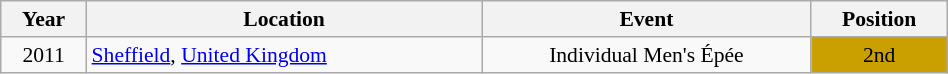<table class="wikitable" width="50%" style="font-size:90%; text-align:center;">
<tr>
<th>Year</th>
<th>Location</th>
<th>Event</th>
<th>Position</th>
</tr>
<tr>
<td>2011</td>
<td rowspan="1" align="left"> <a href='#'>Sheffield</a>, <a href='#'>United Kingdom</a></td>
<td>Individual Men's Épée</td>
<td bgcolor="caramel">2nd</td>
</tr>
</table>
